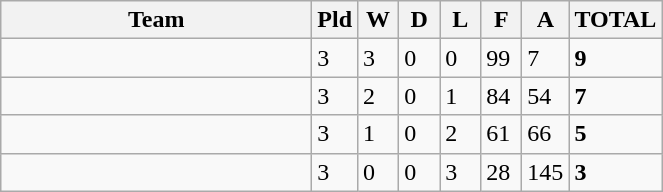<table class="wikitable">
<tr border=1 cellpadding=5 cellspacing=0>
<th width="200">Team</th>
<th width="20">Pld</th>
<th width="20">W</th>
<th width="20">D</th>
<th width="20">L</th>
<th width="20">F</th>
<th width="20">A</th>
<th width="20">TOTAL</th>
</tr>
<tr>
<td align=left></td>
<td>3</td>
<td>3</td>
<td>0</td>
<td>0</td>
<td>99</td>
<td>7</td>
<td><strong>9</strong></td>
</tr>
<tr>
<td align=left></td>
<td>3</td>
<td>2</td>
<td>0</td>
<td>1</td>
<td>84</td>
<td>54</td>
<td><strong>7</strong></td>
</tr>
<tr>
<td align=left></td>
<td>3</td>
<td>1</td>
<td>0</td>
<td>2</td>
<td>61</td>
<td>66</td>
<td><strong>5</strong></td>
</tr>
<tr>
<td align=left></td>
<td>3</td>
<td>0</td>
<td>0</td>
<td>3</td>
<td>28</td>
<td>145</td>
<td><strong>3</strong></td>
</tr>
</table>
